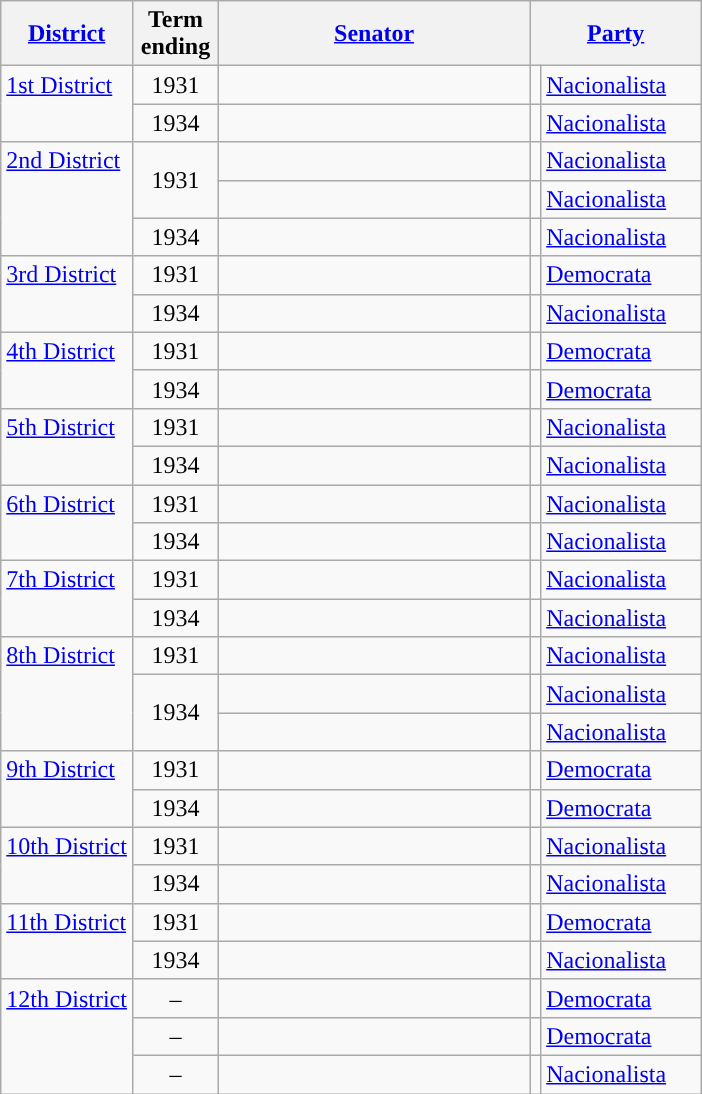<table class="wikitable sortable">
<tr>
<th><a href='#'>District</a></th>
<th width="50px">Term ending</th>
<th width="200px"><a href='#'>Senator</a></th>
<th colspan="2"><a href='#'>Party</a></th>
</tr>
<tr>
<td rowspan="2" valign="top"><a href='#'>1st District</a></td>
<td align="center">1931</td>
<td></td>
<td></td>
<td width="100px"><a href='#'>Nacionalista</a></td>
</tr>
<tr>
<td align="center">1934</td>
<td></td>
<td></td>
<td><a href='#'>Nacionalista</a></td>
</tr>
<tr>
<td rowspan="3" valign="top"><a href='#'>2nd District</a></td>
<td rowspan="2" align="center">1931</td>
<td></td>
<td></td>
<td><a href='#'>Nacionalista</a></td>
</tr>
<tr>
<td></td>
<td></td>
<td><a href='#'>Nacionalista</a></td>
</tr>
<tr>
<td align="center">1934</td>
<td></td>
<td></td>
<td><a href='#'>Nacionalista</a></td>
</tr>
<tr>
<td rowspan="2" valign="top"><a href='#'>3rd District</a></td>
<td align="center">1931</td>
<td></td>
<td></td>
<td><a href='#'>Democrata</a></td>
</tr>
<tr>
<td align="center">1934</td>
<td></td>
<td></td>
<td><a href='#'>Nacionalista</a></td>
</tr>
<tr>
<td rowspan="2" valign="top"><a href='#'>4th District</a></td>
<td align="center">1931</td>
<td></td>
<td></td>
<td><a href='#'>Democrata</a></td>
</tr>
<tr>
<td align="center">1934</td>
<td></td>
<td></td>
<td><a href='#'>Democrata</a></td>
</tr>
<tr>
<td rowspan="2" valign="top"><a href='#'>5th District</a></td>
<td align="center">1931</td>
<td></td>
<td></td>
<td><a href='#'>Nacionalista</a></td>
</tr>
<tr>
<td align="center">1934</td>
<td></td>
<td></td>
<td><a href='#'>Nacionalista</a></td>
</tr>
<tr>
<td rowspan="2" valign="top"><a href='#'>6th District</a></td>
<td align="center">1931</td>
<td></td>
<td></td>
<td><a href='#'>Nacionalista</a></td>
</tr>
<tr>
<td align="center">1934</td>
<td></td>
<td></td>
<td><a href='#'>Nacionalista</a></td>
</tr>
<tr>
<td rowspan="2" valign="top"><a href='#'>7th District</a></td>
<td align="center">1931</td>
<td></td>
<td></td>
<td><a href='#'>Nacionalista</a></td>
</tr>
<tr>
<td align="center">1934</td>
<td></td>
<td></td>
<td><a href='#'>Nacionalista</a></td>
</tr>
<tr>
<td rowspan="3" valign="top"><a href='#'>8th District</a></td>
<td align="center">1931</td>
<td></td>
<td></td>
<td><a href='#'>Nacionalista</a></td>
</tr>
<tr>
<td rowspan="2" align="center">1934</td>
<td></td>
<td></td>
<td><a href='#'>Nacionalista</a></td>
</tr>
<tr>
<td></td>
<td></td>
<td><a href='#'>Nacionalista</a></td>
</tr>
<tr>
<td rowspan="2" valign="top"><a href='#'>9th District</a></td>
<td align="center">1931</td>
<td></td>
<td></td>
<td><a href='#'>Democrata</a></td>
</tr>
<tr>
<td align="center">1934</td>
<td></td>
<td></td>
<td><a href='#'>Democrata</a></td>
</tr>
<tr>
<td rowspan="2" valign="top"><a href='#'>10th District</a></td>
<td align="center">1931</td>
<td></td>
<td></td>
<td><a href='#'>Nacionalista</a></td>
</tr>
<tr>
<td align="center">1934</td>
<td></td>
<td></td>
<td><a href='#'>Nacionalista</a></td>
</tr>
<tr>
<td rowspan="2" valign="top"><a href='#'>11th District</a></td>
<td align="center">1931</td>
<td></td>
<td></td>
<td><a href='#'>Democrata</a></td>
</tr>
<tr>
<td align="center">1934</td>
<td></td>
<td></td>
<td><a href='#'>Nacionalista</a></td>
</tr>
<tr>
<td rowspan="3" valign="top"><a href='#'>12th District</a></td>
<td align="center">–</td>
<td></td>
<td></td>
<td><a href='#'>Democrata</a></td>
</tr>
<tr>
<td align="center">–</td>
<td></td>
<td></td>
<td><a href='#'>Democrata</a></td>
</tr>
<tr>
<td align="center">–</td>
<td></td>
<td></td>
<td><a href='#'>Nacionalista</a></td>
</tr>
</table>
